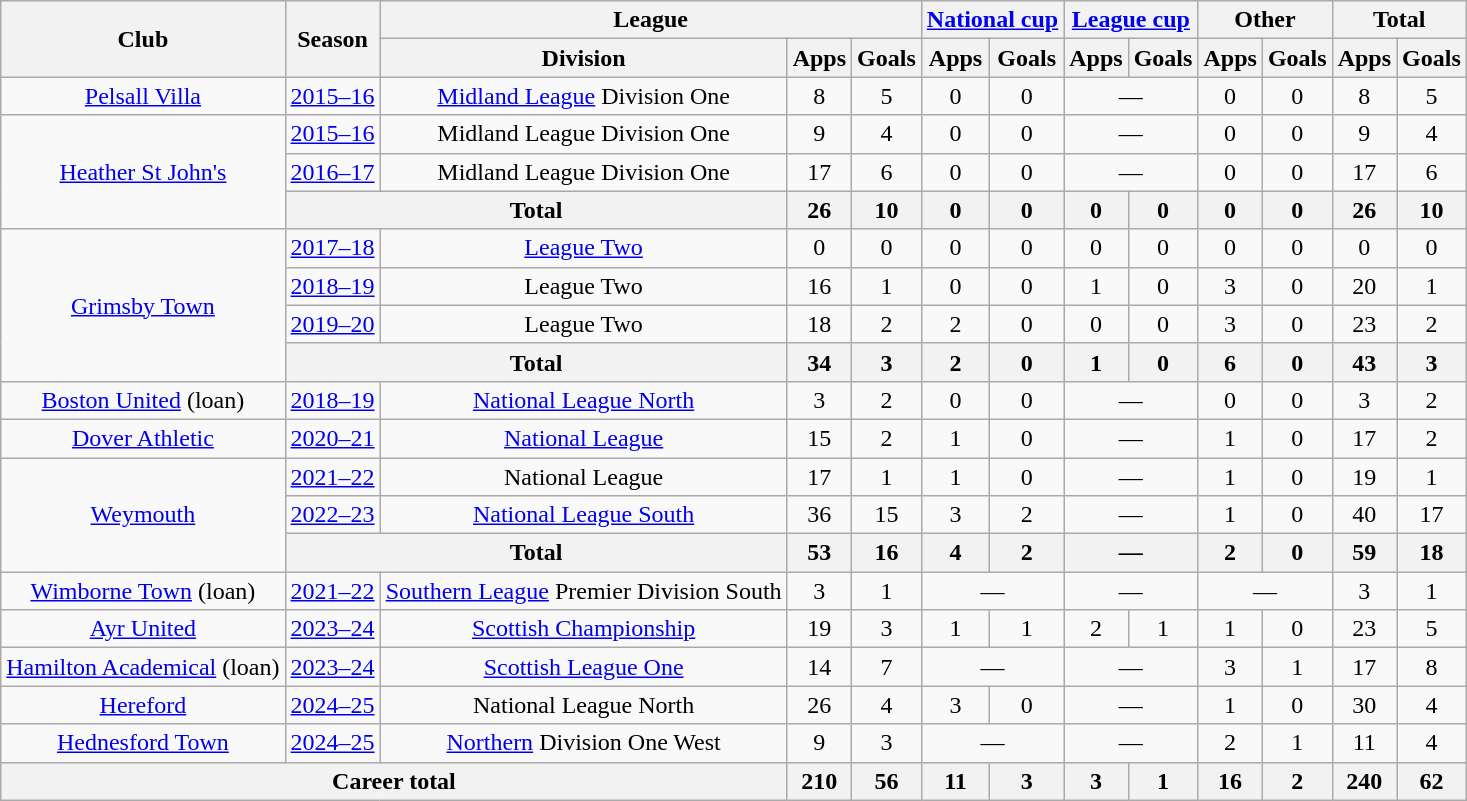<table class="wikitable" style="text-align:center">
<tr>
<th rowspan="2">Club</th>
<th rowspan="2">Season</th>
<th colspan="3">League</th>
<th colspan="2"><a href='#'>National cup</a></th>
<th colspan="2"><a href='#'>League cup</a></th>
<th colspan="2">Other</th>
<th colspan="2">Total</th>
</tr>
<tr>
<th>Division</th>
<th>Apps</th>
<th>Goals</th>
<th>Apps</th>
<th>Goals</th>
<th>Apps</th>
<th>Goals</th>
<th>Apps</th>
<th>Goals</th>
<th>Apps</th>
<th>Goals</th>
</tr>
<tr>
<td><a href='#'>Pelsall Villa</a></td>
<td><a href='#'>2015–16</a></td>
<td><a href='#'>Midland League</a> Division One</td>
<td>8</td>
<td>5</td>
<td>0</td>
<td>0</td>
<td colspan="2">—</td>
<td>0</td>
<td>0</td>
<td>8</td>
<td>5</td>
</tr>
<tr>
<td rowspan="3"><a href='#'>Heather St John's</a></td>
<td><a href='#'>2015–16</a></td>
<td>Midland League Division One</td>
<td>9</td>
<td>4</td>
<td>0</td>
<td>0</td>
<td colspan="2">—</td>
<td>0</td>
<td>0</td>
<td>9</td>
<td>4</td>
</tr>
<tr>
<td><a href='#'>2016–17</a></td>
<td>Midland League Division One</td>
<td>17</td>
<td>6</td>
<td>0</td>
<td>0</td>
<td colspan="2">—</td>
<td>0</td>
<td>0</td>
<td>17</td>
<td>6</td>
</tr>
<tr>
<th colspan=2>Total</th>
<th>26</th>
<th>10</th>
<th>0</th>
<th>0</th>
<th>0</th>
<th>0</th>
<th>0</th>
<th>0</th>
<th>26</th>
<th>10</th>
</tr>
<tr>
<td rowspan="4"><a href='#'>Grimsby Town</a></td>
<td><a href='#'>2017–18</a></td>
<td><a href='#'>League Two</a></td>
<td>0</td>
<td>0</td>
<td>0</td>
<td>0</td>
<td>0</td>
<td>0</td>
<td>0</td>
<td>0</td>
<td>0</td>
<td>0</td>
</tr>
<tr>
<td><a href='#'>2018–19</a></td>
<td>League Two</td>
<td>16</td>
<td>1</td>
<td>0</td>
<td>0</td>
<td>1</td>
<td>0</td>
<td>3</td>
<td>0</td>
<td>20</td>
<td>1</td>
</tr>
<tr>
<td><a href='#'>2019–20</a></td>
<td>League Two</td>
<td>18</td>
<td>2</td>
<td>2</td>
<td>0</td>
<td>0</td>
<td>0</td>
<td>3</td>
<td>0</td>
<td>23</td>
<td>2</td>
</tr>
<tr>
<th colspan=2>Total</th>
<th>34</th>
<th>3</th>
<th>2</th>
<th>0</th>
<th>1</th>
<th>0</th>
<th>6</th>
<th>0</th>
<th>43</th>
<th>3</th>
</tr>
<tr>
<td><a href='#'>Boston United</a> (loan)</td>
<td><a href='#'>2018–19</a></td>
<td><a href='#'>National League North</a></td>
<td>3</td>
<td>2</td>
<td>0</td>
<td>0</td>
<td colspan="2">—</td>
<td>0</td>
<td>0</td>
<td>3</td>
<td>2</td>
</tr>
<tr>
<td><a href='#'>Dover Athletic</a></td>
<td><a href='#'>2020–21</a></td>
<td><a href='#'>National League</a></td>
<td>15</td>
<td>2</td>
<td>1</td>
<td>0</td>
<td colspan="2">—</td>
<td>1</td>
<td>0</td>
<td>17</td>
<td>2</td>
</tr>
<tr>
<td rowspan="3"><a href='#'>Weymouth</a></td>
<td><a href='#'>2021–22</a></td>
<td>National League</td>
<td>17</td>
<td>1</td>
<td>1</td>
<td>0</td>
<td colspan="2">—</td>
<td>1</td>
<td>0</td>
<td>19</td>
<td>1</td>
</tr>
<tr>
<td><a href='#'>2022–23</a></td>
<td><a href='#'>National League South</a></td>
<td>36</td>
<td>15</td>
<td>3</td>
<td>2</td>
<td colspan="2">—</td>
<td>1</td>
<td>0</td>
<td>40</td>
<td>17</td>
</tr>
<tr>
<th colspan="2">Total</th>
<th>53</th>
<th>16</th>
<th>4</th>
<th>2</th>
<th colspan="2">—</th>
<th>2</th>
<th>0</th>
<th>59</th>
<th>18</th>
</tr>
<tr>
<td><a href='#'>Wimborne Town</a> (loan)</td>
<td><a href='#'>2021–22</a></td>
<td><a href='#'>Southern League</a> Premier Division South</td>
<td>3</td>
<td>1</td>
<td colspan="2">—</td>
<td colspan="2">—</td>
<td colspan="2">—</td>
<td>3</td>
<td>1</td>
</tr>
<tr>
<td><a href='#'>Ayr United</a></td>
<td><a href='#'>2023–24</a></td>
<td><a href='#'>Scottish Championship</a></td>
<td>19</td>
<td>3</td>
<td>1</td>
<td>1</td>
<td>2</td>
<td>1</td>
<td>1</td>
<td>0</td>
<td>23</td>
<td>5</td>
</tr>
<tr>
<td><a href='#'>Hamilton Academical</a> (loan)</td>
<td><a href='#'>2023–24</a></td>
<td><a href='#'>Scottish League One</a></td>
<td>14</td>
<td>7</td>
<td colspan="2">—</td>
<td colspan="2">—</td>
<td>3</td>
<td>1</td>
<td>17</td>
<td>8</td>
</tr>
<tr>
<td><a href='#'>Hereford</a></td>
<td><a href='#'>2024–25</a></td>
<td>National League North</td>
<td>26</td>
<td>4</td>
<td>3</td>
<td>0</td>
<td colspan="2">—</td>
<td>1</td>
<td>0</td>
<td>30</td>
<td>4</td>
</tr>
<tr>
<td><a href='#'>Hednesford Town</a></td>
<td><a href='#'>2024–25</a></td>
<td><a href='#'>Northern</a> Division One West</td>
<td>9</td>
<td>3</td>
<td colspan="2">—</td>
<td colspan="2">—</td>
<td>2</td>
<td>1</td>
<td>11</td>
<td>4</td>
</tr>
<tr>
<th colspan="3">Career total</th>
<th>210</th>
<th>56</th>
<th>11</th>
<th>3</th>
<th>3</th>
<th>1</th>
<th>16</th>
<th>2</th>
<th>240</th>
<th>62</th>
</tr>
</table>
